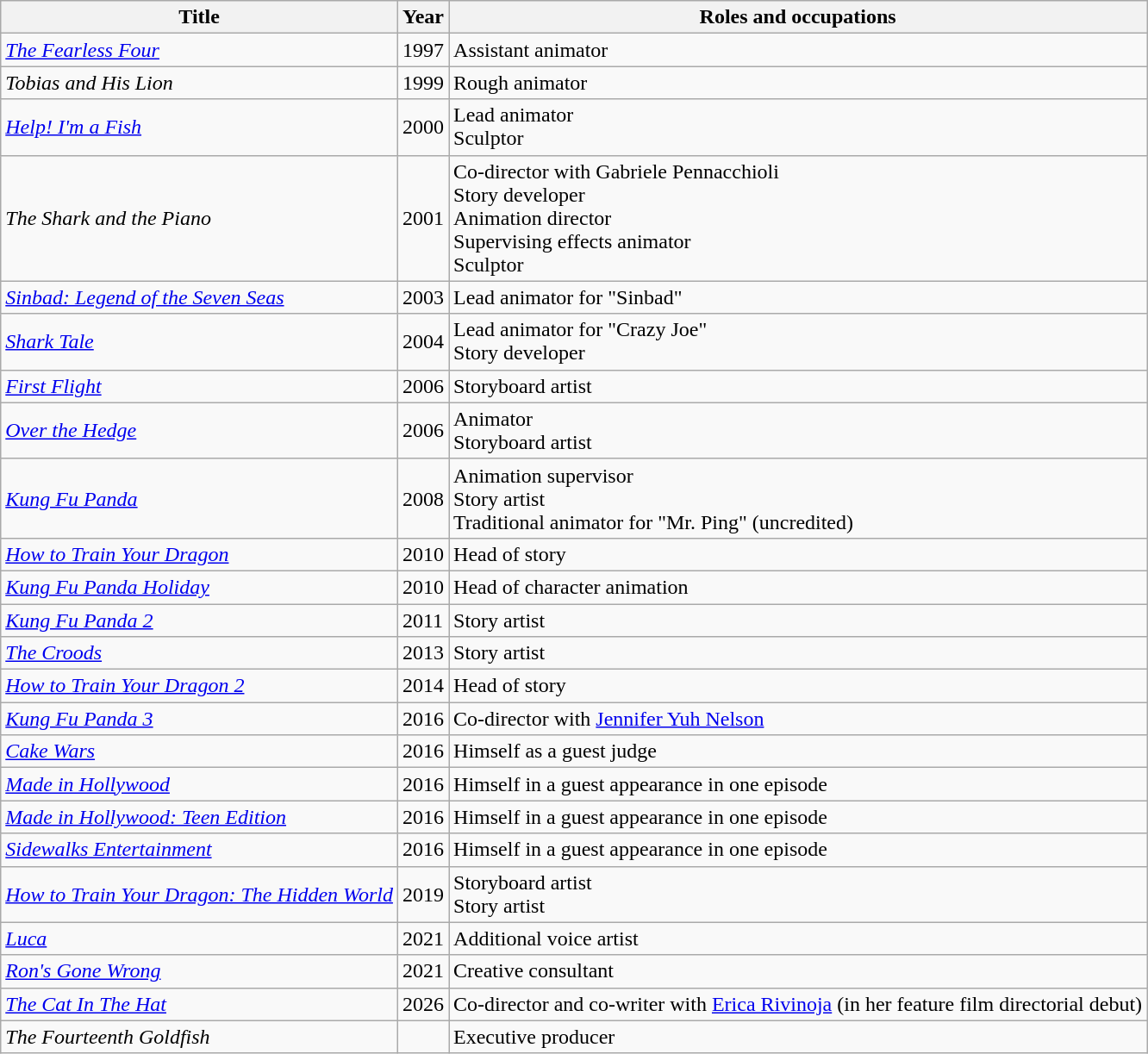<table class="wikitable">
<tr>
<th>Title</th>
<th>Year</th>
<th>Roles and occupations</th>
</tr>
<tr>
<td><em><a href='#'>The Fearless Four</a></em></td>
<td>1997</td>
<td>Assistant animator</td>
</tr>
<tr>
<td><em>Tobias and His Lion</em></td>
<td>1999</td>
<td>Rough animator</td>
</tr>
<tr>
<td><em><a href='#'>Help! I'm a Fish</a></em></td>
<td>2000</td>
<td>Lead animator<br>Sculptor</td>
</tr>
<tr>
<td><em>The Shark and the Piano</em></td>
<td>2001</td>
<td>Co-director with Gabriele Pennacchioli<br>Story developer<br>Animation director<br>Supervising effects animator<br>Sculptor</td>
</tr>
<tr>
<td><em><a href='#'>Sinbad: Legend of the Seven Seas</a></em></td>
<td>2003</td>
<td>Lead animator for "Sinbad"</td>
</tr>
<tr>
<td><em><a href='#'>Shark Tale</a></em></td>
<td>2004</td>
<td>Lead animator for "Crazy Joe"<br>Story developer</td>
</tr>
<tr>
<td><em><a href='#'>First Flight</a></em></td>
<td>2006</td>
<td>Storyboard artist</td>
</tr>
<tr>
<td><em><a href='#'>Over the Hedge</a></em></td>
<td>2006</td>
<td>Animator<br>Storyboard artist</td>
</tr>
<tr>
<td><em><a href='#'>Kung Fu Panda</a></em></td>
<td>2008</td>
<td>Animation supervisor<br>Story artist<br>Traditional animator for "Mr. Ping" (uncredited)</td>
</tr>
<tr>
<td><em><a href='#'>How to Train Your Dragon</a></em></td>
<td>2010</td>
<td>Head of story</td>
</tr>
<tr>
<td><em><a href='#'>Kung Fu Panda Holiday</a></em></td>
<td>2010</td>
<td>Head of character animation</td>
</tr>
<tr>
<td><em><a href='#'>Kung Fu Panda 2</a></em></td>
<td>2011</td>
<td>Story artist</td>
</tr>
<tr>
<td><em><a href='#'>The Croods</a></em></td>
<td>2013</td>
<td>Story artist</td>
</tr>
<tr>
<td><em><a href='#'>How to Train Your Dragon 2</a></em></td>
<td>2014</td>
<td>Head of story</td>
</tr>
<tr>
<td><em><a href='#'>Kung Fu Panda 3</a></em></td>
<td>2016</td>
<td>Co-director with <a href='#'>Jennifer Yuh Nelson</a></td>
</tr>
<tr>
<td><em><a href='#'>Cake Wars</a></em></td>
<td>2016</td>
<td>Himself as a guest judge</td>
</tr>
<tr>
<td><em><a href='#'>Made in Hollywood</a></em></td>
<td>2016</td>
<td>Himself in a guest appearance in one episode</td>
</tr>
<tr>
<td><em><a href='#'>Made in Hollywood: Teen Edition</a></em></td>
<td>2016</td>
<td>Himself in a guest appearance in one episode</td>
</tr>
<tr>
<td><em><a href='#'>Sidewalks Entertainment</a></em></td>
<td>2016</td>
<td>Himself in a guest appearance in one episode</td>
</tr>
<tr>
<td><em><a href='#'>How to Train Your Dragon: The Hidden World</a></em></td>
<td>2019</td>
<td>Storyboard artist<br>Story artist</td>
</tr>
<tr>
<td><em><a href='#'>Luca</a></em></td>
<td>2021</td>
<td>Additional voice artist</td>
</tr>
<tr>
<td><em><a href='#'>Ron's Gone Wrong</a></em></td>
<td>2021</td>
<td>Creative consultant</td>
</tr>
<tr>
<td><em><a href='#'>The Cat In The Hat</a></em></td>
<td>2026</td>
<td>Co-director and co-writer with <a href='#'>Erica Rivinoja</a> (in her feature film directorial debut)</td>
</tr>
<tr>
<td><em>The Fourteenth Goldfish</em></td>
<td></td>
<td>Executive producer</td>
</tr>
</table>
